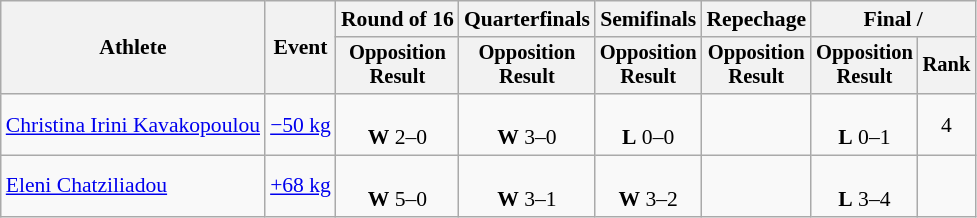<table class="wikitable" style="font-size:90%">
<tr>
<th rowspan="2">Athlete</th>
<th rowspan="2">Event</th>
<th>Round of 16</th>
<th>Quarterfinals</th>
<th>Semifinals</th>
<th>Repechage</th>
<th colspan=2>Final / </th>
</tr>
<tr style="font-size:95%">
<th>Opposition<br>Result</th>
<th>Opposition<br>Result</th>
<th>Opposition<br>Result</th>
<th>Opposition<br>Result</th>
<th>Opposition<br>Result</th>
<th>Rank</th>
</tr>
<tr align=center>
<td align=left><a href='#'>Christina Irini Kavakopoulou</a></td>
<td align=left><a href='#'>−50 kg</a></td>
<td><br><strong>W</strong> 2–0</td>
<td><br><strong>W</strong> 3–0</td>
<td><br><strong>L</strong> 0–0</td>
<td></td>
<td><br><strong>L</strong> 0–1</td>
<td>4</td>
</tr>
<tr align=center>
<td align=left><a href='#'>Eleni Chatziliadou</a></td>
<td align=left><a href='#'>+68 kg</a></td>
<td><br><strong>W</strong> 5–0</td>
<td><br><strong>W</strong> 3–1</td>
<td><br><strong>W</strong> 3–2</td>
<td></td>
<td><br><strong>L</strong> 3–4</td>
<td></td>
</tr>
</table>
